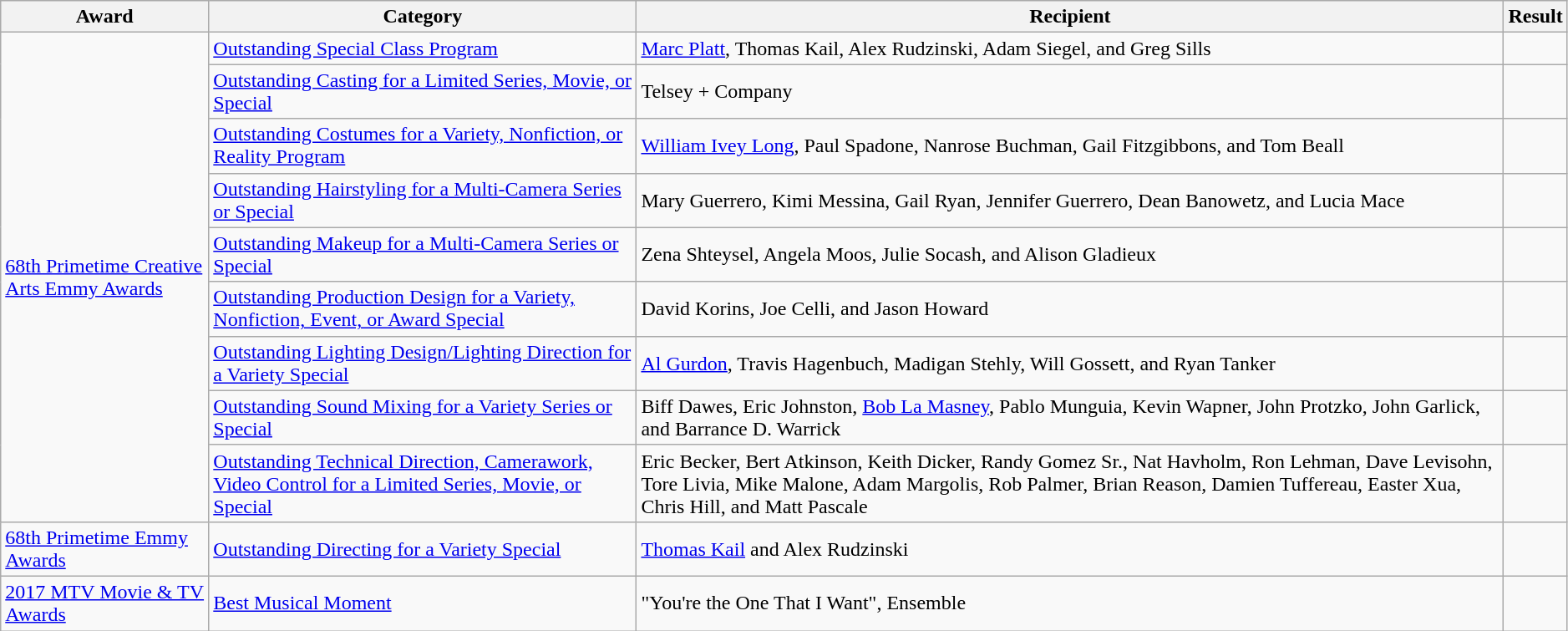<table class="wikitable sortable" style="width: 99%;">
<tr>
<th>Award</th>
<th>Category</th>
<th>Recipient</th>
<th>Result</th>
</tr>
<tr>
<td rowspan="9"><a href='#'>68th Primetime Creative Arts Emmy Awards</a></td>
<td><a href='#'>Outstanding Special Class Program</a></td>
<td><a href='#'>Marc Platt</a>, Thomas Kail, Alex Rudzinski, Adam Siegel, and Greg Sills</td>
<td></td>
</tr>
<tr>
<td><a href='#'>Outstanding Casting for a Limited Series, Movie, or Special</a></td>
<td>Telsey + Company</td>
<td></td>
</tr>
<tr>
<td><a href='#'>Outstanding Costumes for a Variety, Nonfiction, or Reality Program</a></td>
<td><a href='#'>William Ivey Long</a>, Paul Spadone, Nanrose Buchman, Gail Fitzgibbons, and Tom Beall</td>
<td></td>
</tr>
<tr>
<td><a href='#'>Outstanding Hairstyling for a Multi-Camera Series or Special</a></td>
<td>Mary Guerrero, Kimi Messina, Gail Ryan, Jennifer Guerrero, Dean Banowetz, and Lucia Mace</td>
<td></td>
</tr>
<tr>
<td><a href='#'>Outstanding Makeup for a Multi-Camera Series or Special</a></td>
<td>Zena Shteysel, Angela Moos, Julie Socash, and Alison Gladieux</td>
<td></td>
</tr>
<tr>
<td><a href='#'>Outstanding Production Design for a Variety, Nonfiction, Event, or Award Special</a></td>
<td>David Korins, Joe Celli, and Jason Howard</td>
<td></td>
</tr>
<tr>
<td><a href='#'>Outstanding Lighting Design/Lighting Direction for a Variety Special</a></td>
<td><a href='#'>Al Gurdon</a>, Travis Hagenbuch, Madigan Stehly, Will Gossett, and Ryan Tanker</td>
<td></td>
</tr>
<tr>
<td><a href='#'>Outstanding Sound Mixing for a Variety Series or Special</a></td>
<td>Biff Dawes, Eric Johnston, <a href='#'>Bob La Masney</a>, Pablo Munguia, Kevin Wapner, John Protzko, John Garlick, and Barrance D. Warrick</td>
<td></td>
</tr>
<tr>
<td><a href='#'>Outstanding Technical Direction, Camerawork, Video Control for a Limited Series, Movie, or Special</a></td>
<td>Eric Becker, Bert Atkinson, Keith Dicker, Randy Gomez Sr., Nat Havholm, Ron Lehman, Dave Levisohn, Tore Livia, Mike Malone, Adam Margolis, Rob Palmer, Brian Reason, Damien Tuffereau, Easter Xua, Chris Hill, and Matt Pascale</td>
<td></td>
</tr>
<tr>
<td><a href='#'>68th Primetime Emmy Awards</a></td>
<td><a href='#'>Outstanding Directing for a Variety Special</a></td>
<td><a href='#'>Thomas Kail</a> and Alex Rudzinski</td>
<td></td>
</tr>
<tr>
<td><a href='#'>2017 MTV Movie & TV Awards</a></td>
<td><a href='#'>Best Musical Moment</a></td>
<td>"You're the One That I Want", Ensemble</td>
<td></td>
</tr>
</table>
